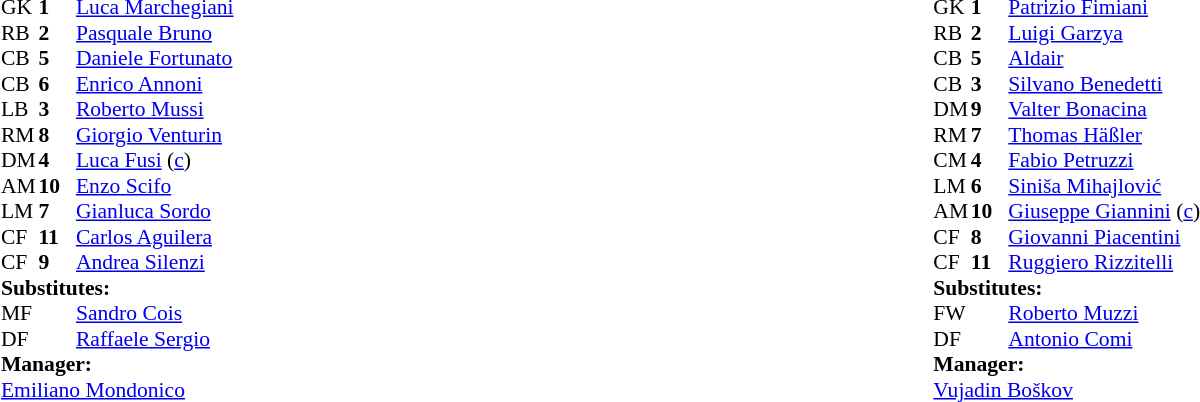<table width="100%">
<tr>
<td valign="top" width="50%"><br><table style="font-size: 90%" cellspacing="0" cellpadding="0" align=center>
<tr>
<th width="25"></th>
<th width="25"></th>
</tr>
<tr>
<td>GK</td>
<td><strong>1</strong></td>
<td> <a href='#'>Luca Marchegiani</a></td>
<td></td>
</tr>
<tr>
<td>RB</td>
<td><strong>2</strong></td>
<td> <a href='#'>Pasquale Bruno</a></td>
</tr>
<tr>
<td>CB</td>
<td><strong>5</strong></td>
<td> <a href='#'>Daniele Fortunato</a></td>
</tr>
<tr>
<td>CB</td>
<td><strong>6</strong></td>
<td> <a href='#'>Enrico Annoni</a></td>
<td></td>
<td></td>
</tr>
<tr>
<td>LB</td>
<td><strong>3</strong></td>
<td> <a href='#'>Roberto Mussi</a></td>
</tr>
<tr>
<td>RM</td>
<td><strong>8</strong></td>
<td> <a href='#'>Giorgio Venturin</a></td>
</tr>
<tr>
<td>DM</td>
<td><strong>4</strong></td>
<td> <a href='#'>Luca Fusi</a> (<a href='#'>c</a>)</td>
<td></td>
</tr>
<tr>
<td>AM</td>
<td><strong>10</strong></td>
<td> <a href='#'>Enzo Scifo</a></td>
</tr>
<tr>
<td>LM</td>
<td><strong>7</strong></td>
<td> <a href='#'>Gianluca Sordo</a></td>
<td></td>
<td></td>
</tr>
<tr>
<td>CF</td>
<td><strong>11</strong></td>
<td> <a href='#'>Carlos Aguilera</a></td>
</tr>
<tr>
<td>CF</td>
<td><strong>9</strong></td>
<td> <a href='#'>Andrea Silenzi</a></td>
</tr>
<tr>
<td colspan=4><strong>Substitutes:</strong></td>
</tr>
<tr>
<td>MF</td>
<td></td>
<td> <a href='#'>Sandro Cois</a></td>
<td></td>
<td></td>
</tr>
<tr>
<td>DF</td>
<td></td>
<td> <a href='#'>Raffaele Sergio</a></td>
<td></td>
<td></td>
</tr>
<tr>
<td colspan=4><strong>Manager:</strong></td>
</tr>
<tr>
<td colspan="4"> <a href='#'>Emiliano Mondonico</a></td>
</tr>
</table>
</td>
<td valign="top"></td>
<td valign="top" width="50%"><br><table style="font-size: 90%" cellspacing="0" cellpadding="0" align=center>
<tr>
<th width=25></th>
<th width=25></th>
</tr>
<tr>
<td>GK</td>
<td><strong>1</strong></td>
<td> <a href='#'>Patrizio Fimiani</a></td>
</tr>
<tr>
<td>RB</td>
<td><strong>2</strong></td>
<td> <a href='#'>Luigi Garzya</a></td>
</tr>
<tr>
<td>CB</td>
<td><strong>5</strong></td>
<td> <a href='#'>Aldair</a></td>
<td></td>
<td></td>
</tr>
<tr>
<td>CB</td>
<td><strong>3</strong></td>
<td> <a href='#'>Silvano Benedetti</a></td>
</tr>
<tr>
<td>DM</td>
<td><strong>9</strong></td>
<td> <a href='#'>Valter Bonacina</a></td>
</tr>
<tr>
<td>RM</td>
<td><strong>7</strong></td>
<td> <a href='#'>Thomas Häßler</a></td>
</tr>
<tr>
<td>CM</td>
<td><strong>4</strong></td>
<td> <a href='#'>Fabio Petruzzi</a></td>
<td></td>
<td></td>
</tr>
<tr>
<td>LM</td>
<td><strong>6</strong></td>
<td> <a href='#'>Siniša Mihajlović</a></td>
</tr>
<tr>
<td>AM</td>
<td><strong>10</strong></td>
<td> <a href='#'>Giuseppe Giannini</a>  (<a href='#'>c</a>)</td>
</tr>
<tr>
<td>CF</td>
<td><strong>8</strong></td>
<td> <a href='#'>Giovanni Piacentini</a></td>
</tr>
<tr>
<td>CF</td>
<td><strong>11</strong></td>
<td> <a href='#'>Ruggiero Rizzitelli</a></td>
</tr>
<tr>
<td colspan=4><strong>Substitutes:</strong></td>
</tr>
<tr>
<td>FW</td>
<td></td>
<td> <a href='#'>Roberto Muzzi</a></td>
<td></td>
<td></td>
</tr>
<tr>
<td>DF</td>
<td></td>
<td> <a href='#'>Antonio Comi</a></td>
<td></td>
<td></td>
</tr>
<tr>
<td colspan=4><strong>Manager:</strong></td>
</tr>
<tr>
<td colspan="4"> <a href='#'>Vujadin Boškov</a></td>
</tr>
</table>
</td>
</tr>
</table>
